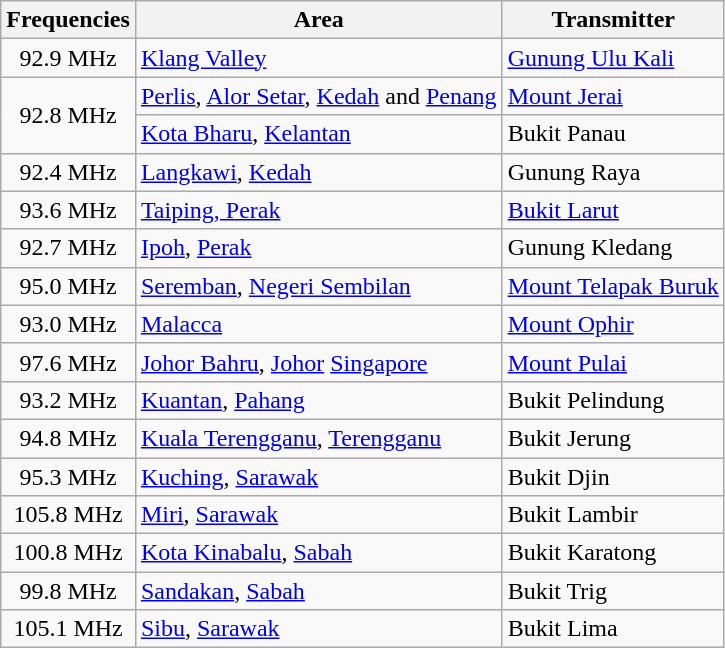<table class="wikitable">
<tr>
<th>Frequencies</th>
<th>Area</th>
<th>Transmitter</th>
</tr>
<tr>
<td style="text-align:center;">92.9 MHz</td>
<td><a href='#'>Klang Valley</a></td>
<td><a href='#'>Gunung Ulu Kali</a></td>
</tr>
<tr>
<td rowspan=2 style="text-align:center;">92.8 MHz</td>
<td><a href='#'>Perlis</a>, <a href='#'>Alor Setar</a>, <a href='#'>Kedah</a> and <a href='#'>Penang</a></td>
<td><a href='#'>Mount Jerai</a></td>
</tr>
<tr>
<td><a href='#'>Kota Bharu</a>, <a href='#'>Kelantan</a></td>
<td>Bukit Panau</td>
</tr>
<tr>
<td style="text-align:center;">92.4 MHz</td>
<td><a href='#'>Langkawi</a>, <a href='#'>Kedah</a></td>
<td>Gunung Raya</td>
</tr>
<tr>
<td style="text-align:center;">93.6 MHz</td>
<td><a href='#'>Taiping, Perak</a></td>
<td><a href='#'>Bukit Larut</a></td>
</tr>
<tr>
<td style="text-align:center;">92.7 MHz</td>
<td><a href='#'>Ipoh</a>, <a href='#'>Perak</a></td>
<td>Gunung Kledang</td>
</tr>
<tr>
<td style="text-align:center;">95.0 MHz</td>
<td><a href='#'>Seremban</a>, <a href='#'>Negeri Sembilan</a></td>
<td><a href='#'>Mount Telapak Buruk</a></td>
</tr>
<tr>
<td style="text-align:center;">93.0 MHz</td>
<td><a href='#'>Malacca</a></td>
<td><a href='#'>Mount Ophir</a></td>
</tr>
<tr>
<td style="text-align:center;">97.6 MHz</td>
<td><a href='#'>Johor Bahru</a>, <a href='#'>Johor</a> <a href='#'>Singapore</a></td>
<td><a href='#'>Mount Pulai</a></td>
</tr>
<tr>
<td style="text-align:center;">93.2 MHz</td>
<td><a href='#'>Kuantan</a>, <a href='#'>Pahang</a></td>
<td>Bukit Pelindung</td>
</tr>
<tr>
<td style="text-align:center;">94.8 MHz</td>
<td><a href='#'>Kuala Terengganu</a>, <a href='#'>Terengganu</a></td>
<td>Bukit Jerung</td>
</tr>
<tr>
<td style="text-align:center;">95.3 MHz</td>
<td><a href='#'>Kuching</a>, <a href='#'>Sarawak</a></td>
<td>Bukit Djin</td>
</tr>
<tr>
<td style="text-align:center;">105.8 MHz</td>
<td><a href='#'>Miri</a>, <a href='#'>Sarawak</a></td>
<td>Bukit Lambir</td>
</tr>
<tr>
<td style="text-align:center;">100.8 MHz</td>
<td><a href='#'>Kota Kinabalu</a>, <a href='#'>Sabah</a></td>
<td>Bukit Karatong</td>
</tr>
<tr>
<td style="text-align:center;">99.8 MHz</td>
<td><a href='#'>Sandakan</a>, <a href='#'>Sabah</a></td>
<td>Bukit Trig</td>
</tr>
<tr>
<td style="text-align:center;">105.1 MHz</td>
<td><a href='#'>Sibu</a>, <a href='#'>Sarawak</a></td>
<td>Bukit Lima</td>
</tr>
</table>
